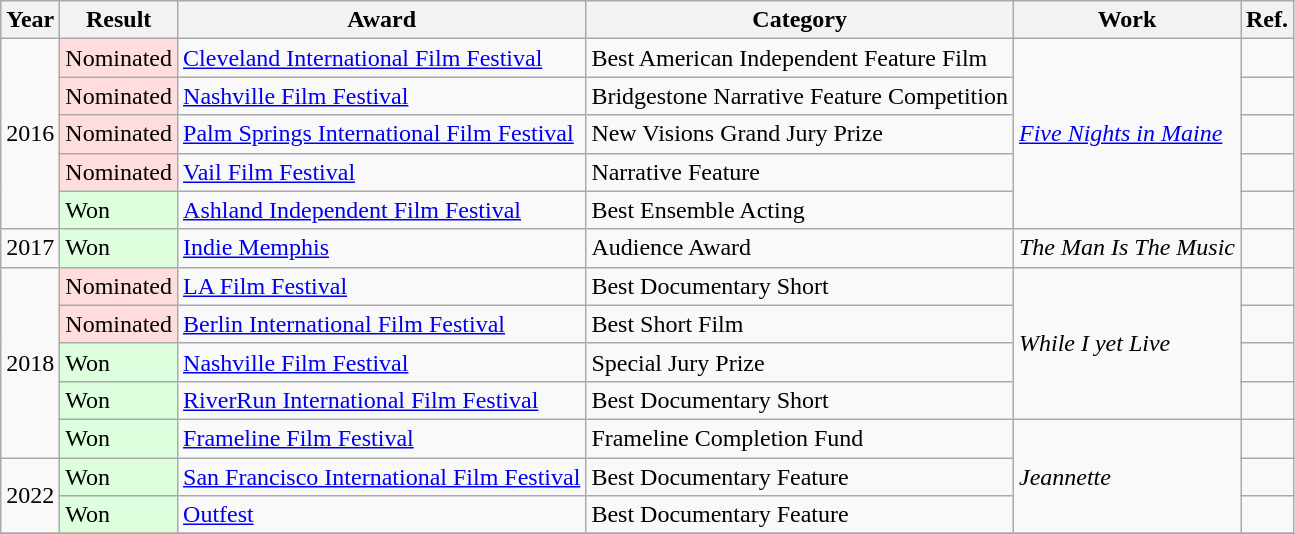<table class="wikitable">
<tr>
<th>Year</th>
<th>Result</th>
<th>Award</th>
<th>Category</th>
<th>Work</th>
<th>Ref.</th>
</tr>
<tr>
<td rowspan="5">2016</td>
<td style="background: #ffdddd">Nominated</td>
<td><a href='#'>Cleveland International Film Festival</a></td>
<td>Best American Independent Feature Film</td>
<td rowspan="5"><em><a href='#'>Five Nights in Maine</a></em></td>
<td></td>
</tr>
<tr>
<td style="background: #ffdddd">Nominated</td>
<td><a href='#'>Nashville Film Festival</a></td>
<td>Bridgestone Narrative Feature Competition</td>
<td></td>
</tr>
<tr>
<td style="background: #ffdddd">Nominated</td>
<td><a href='#'>Palm Springs International Film Festival</a></td>
<td>New Visions Grand Jury Prize</td>
<td></td>
</tr>
<tr>
<td style="background: #ffdddd">Nominated</td>
<td><a href='#'>Vail Film Festival</a></td>
<td>Narrative Feature</td>
<td></td>
</tr>
<tr>
<td style="background: #ddffdd">Won</td>
<td><a href='#'>Ashland Independent Film Festival</a></td>
<td>Best Ensemble Acting</td>
<td></td>
</tr>
<tr>
<td>2017</td>
<td style="background: #ddffdd">Won</td>
<td><a href='#'>Indie Memphis</a></td>
<td>Audience Award</td>
<td><em>The Man Is The Music</em></td>
<td></td>
</tr>
<tr>
<td rowspan="5">2018</td>
<td style="background: #ffdddd">Nominated</td>
<td><a href='#'>LA Film Festival</a></td>
<td>Best Documentary Short</td>
<td rowspan="4"><em>While I yet Live</em></td>
<td></td>
</tr>
<tr>
<td style="background: #ffdddd">Nominated</td>
<td><a href='#'>Berlin International Film Festival</a></td>
<td>Best Short Film</td>
<td></td>
</tr>
<tr>
<td style="background: #ddffdd">Won</td>
<td><a href='#'>Nashville Film Festival</a></td>
<td>Special Jury Prize</td>
<td></td>
</tr>
<tr>
<td style="background: #ddffdd">Won</td>
<td><a href='#'>RiverRun International Film Festival</a></td>
<td>Best Documentary Short</td>
<td></td>
</tr>
<tr>
<td style="background: #ddffdd">Won</td>
<td><a href='#'>Frameline Film Festival</a></td>
<td>Frameline Completion Fund</td>
<td rowspan="3"><em>Jeannette</em></td>
<td></td>
</tr>
<tr>
<td rowspan="2">2022</td>
<td style="background: #ddffdd">Won</td>
<td><a href='#'>San Francisco International Film Festival</a></td>
<td>Best Documentary Feature</td>
<td></td>
</tr>
<tr>
<td style="background: #ddffdd">Won</td>
<td><a href='#'>Outfest</a></td>
<td>Best Documentary Feature</td>
<td></td>
</tr>
<tr>
</tr>
</table>
